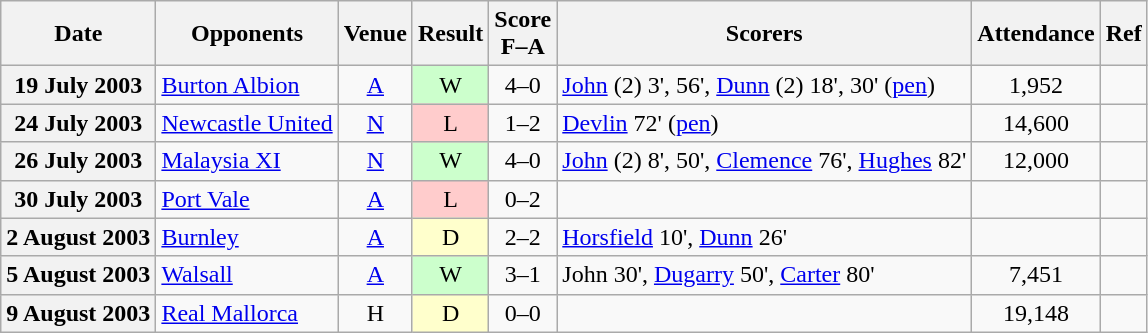<table class="wikitable plainrowheaders" style="text-align:center">
<tr>
<th scope="col">Date</th>
<th scope="col">Opponents</th>
<th scope="col">Venue</th>
<th scope="col">Result</th>
<th scope="col">Score<br>F–A</th>
<th scope="col">Scorers</th>
<th scope="col">Attendance</th>
<th scope="col">Ref</th>
</tr>
<tr>
<th scope="row">19 July 2003</th>
<td style="text-align:left"><a href='#'>Burton Albion</a></td>
<td><a href='#'>A</a></td>
<td style="background:#cfc">W</td>
<td>4–0</td>
<td style="text-align:left"><a href='#'>John</a> (2) 3', 56', <a href='#'>Dunn</a> (2) 18', 30' (<a href='#'>pen</a>)</td>
<td>1,952</td>
<td></td>
</tr>
<tr>
<th scope="row">24 July 2003</th>
<td style="text-align:left"><a href='#'>Newcastle United</a></td>
<td><a href='#'>N</a></td>
<td style="background:#fcc">L</td>
<td>1–2</td>
<td style="text-align:left"><a href='#'>Devlin</a> 72' (<a href='#'>pen</a>)</td>
<td>14,600</td>
<td></td>
</tr>
<tr>
<th scope="row">26 July 2003</th>
<td style="text-align:left"><a href='#'>Malaysia XI</a></td>
<td><a href='#'>N</a></td>
<td style="background:#cfc">W</td>
<td>4–0</td>
<td style="text-align:left"><a href='#'>John</a> (2) 8', 50', <a href='#'>Clemence</a> 76', <a href='#'>Hughes</a> 82'</td>
<td>12,000</td>
<td></td>
</tr>
<tr>
<th scope="row">30 July 2003</th>
<td style="text-align:left"><a href='#'>Port Vale</a></td>
<td><a href='#'>A</a></td>
<td style="background:#fcc">L</td>
<td>0–2</td>
<td></td>
<td></td>
<td></td>
</tr>
<tr>
<th scope="row">2 August 2003</th>
<td style="text-align:left"><a href='#'>Burnley</a></td>
<td><a href='#'>A</a></td>
<td style="background:#ffc">D</td>
<td>2–2</td>
<td style="text-align:left"><a href='#'>Horsfield</a> 10', <a href='#'>Dunn</a> 26'</td>
<td></td>
<td></td>
</tr>
<tr>
<th scope="row">5 August 2003</th>
<td style="text-align:left"><a href='#'>Walsall</a></td>
<td><a href='#'>A</a></td>
<td style="background:#cfc">W</td>
<td>3–1</td>
<td style="text-align:left">John 30', <a href='#'>Dugarry</a> 50', <a href='#'>Carter</a> 80'</td>
<td>7,451</td>
<td></td>
</tr>
<tr>
<th scope="row">9 August 2003</th>
<td style="text-align:left"><a href='#'>Real Mallorca</a></td>
<td>H</td>
<td style="background:#ffc">D</td>
<td>0–0</td>
<td></td>
<td>19,148</td>
<td></td>
</tr>
</table>
